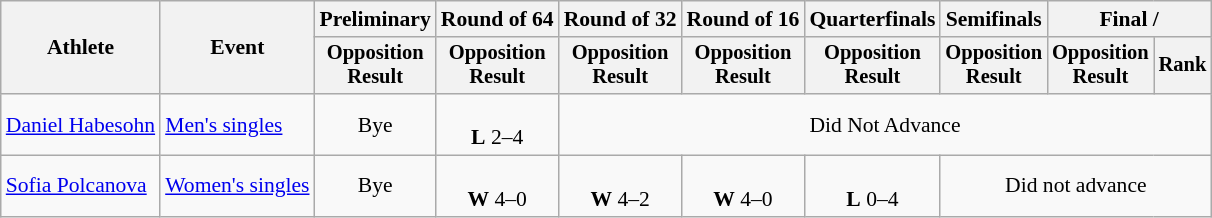<table class=wikitable style=font-size:90%;text-align:center>
<tr>
<th rowspan=2>Athlete</th>
<th rowspan=2>Event</th>
<th>Preliminary</th>
<th>Round of 64</th>
<th>Round of 32</th>
<th>Round of 16</th>
<th>Quarterfinals</th>
<th>Semifinals</th>
<th colspan=2>Final / </th>
</tr>
<tr style=font-size:95%>
<th>Opposition<br>Result</th>
<th>Opposition<br>Result</th>
<th>Opposition<br>Result</th>
<th>Opposition<br>Result</th>
<th>Opposition<br>Result</th>
<th>Opposition<br>Result</th>
<th>Opposition<br>Result</th>
<th>Rank</th>
</tr>
<tr>
<td align=left><a href='#'>Daniel Habesohn</a></td>
<td align=left><a href='#'>Men's singles</a></td>
<td>Bye</td>
<td><br><strong>L</strong> 2–4</td>
<td colspan="6">Did Not Advance</td>
</tr>
<tr>
<td align=left><a href='#'>Sofia Polcanova</a></td>
<td align=left><a href='#'>Women's singles</a></td>
<td>Bye</td>
<td><br><strong>W</strong> 4–0</td>
<td><br><strong>W</strong> 4–2</td>
<td><br><strong>W</strong> 4–0</td>
<td><br><strong>L</strong> 0–4</td>
<td colspan=3>Did not advance</td>
</tr>
</table>
